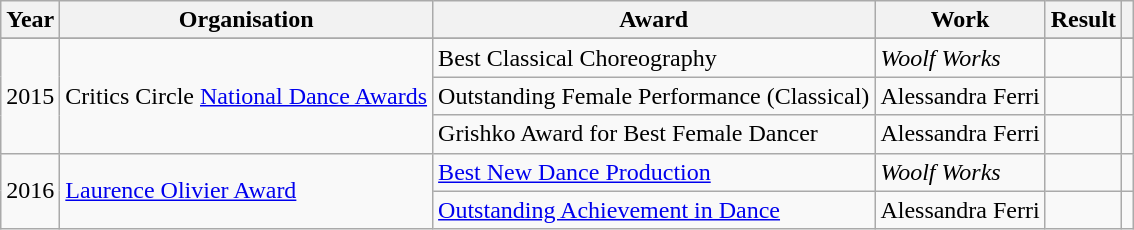<table class="wikitable">
<tr>
<th>Year</th>
<th>Organisation</th>
<th>Award</th>
<th>Work</th>
<th>Result</th>
<th></th>
</tr>
<tr>
</tr>
<tr>
<td rowspan="3">2015</td>
<td rowspan="3">Critics Circle <a href='#'>National Dance Awards</a></td>
<td>Best Classical Choreography</td>
<td><em>Woolf Works</em></td>
<td></td>
<td></td>
</tr>
<tr>
<td>Outstanding Female Performance (Classical)</td>
<td>Alessandra Ferri</td>
<td></td>
<td></td>
</tr>
<tr>
<td>Grishko Award for Best Female Dancer</td>
<td>Alessandra Ferri</td>
<td></td>
<td></td>
</tr>
<tr>
<td rowspan="2">2016</td>
<td rowspan="2"><a href='#'>Laurence Olivier Award</a></td>
<td><a href='#'>Best New Dance Production</a></td>
<td><em>Woolf Works</em></td>
<td></td>
<td></td>
</tr>
<tr>
<td><a href='#'>Outstanding Achievement in Dance</a></td>
<td>Alessandra Ferri</td>
<td></td>
<td></td>
</tr>
</table>
